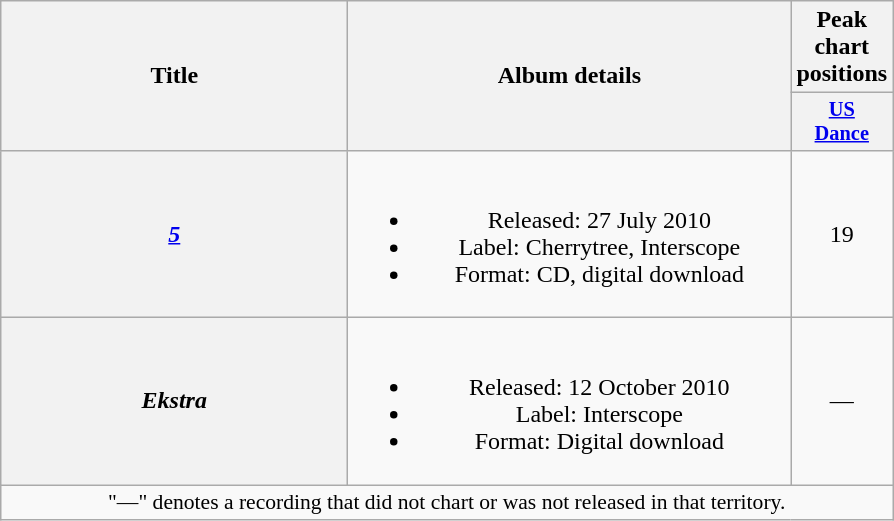<table class="wikitable plainrowheaders" style="text-align:center;">
<tr>
<th scope="col" rowspan="2" style="width:14em;">Title</th>
<th scope="col" rowspan="2" style="width:18em;">Album details</th>
<th scope="col">Peak chart<br>positions</th>
</tr>
<tr>
<th scope="col" style="width:3em;font-size:85%;"><a href='#'>US<br>Dance</a><br></th>
</tr>
<tr>
<th scope="row"><em><a href='#'>5</a></em></th>
<td><br><ul><li>Released: 27 July 2010</li><li>Label: Cherrytree, Interscope</li><li>Format: CD, digital download</li></ul></td>
<td>19</td>
</tr>
<tr>
<th scope="row"><em>Ekstra</em></th>
<td><br><ul><li>Released: 12 October 2010</li><li>Label: Interscope</li><li>Format: Digital download</li></ul></td>
<td>—</td>
</tr>
<tr>
<td colspan="3" style="font-size:90%">"—" denotes a recording that did not chart or was not released in that territory.</td>
</tr>
</table>
